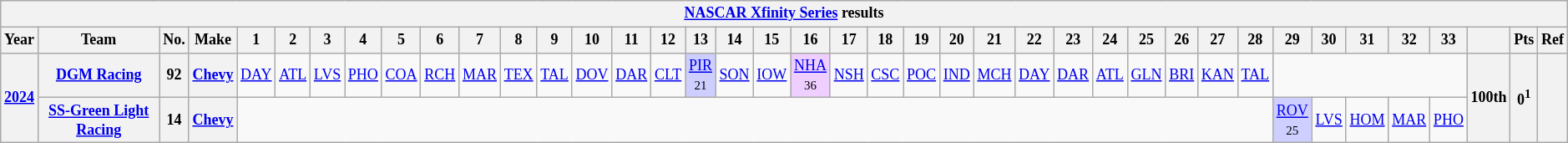<table class="wikitable" style="text-align:center; font-size:75%">
<tr>
<th colspan=42><a href='#'>NASCAR Xfinity Series</a> results</th>
</tr>
<tr>
<th>Year</th>
<th>Team</th>
<th>No.</th>
<th>Make</th>
<th>1</th>
<th>2</th>
<th>3</th>
<th>4</th>
<th>5</th>
<th>6</th>
<th>7</th>
<th>8</th>
<th>9</th>
<th>10</th>
<th>11</th>
<th>12</th>
<th>13</th>
<th>14</th>
<th>15</th>
<th>16</th>
<th>17</th>
<th>18</th>
<th>19</th>
<th>20</th>
<th>21</th>
<th>22</th>
<th>23</th>
<th>24</th>
<th>25</th>
<th>26</th>
<th>27</th>
<th>28</th>
<th>29</th>
<th>30</th>
<th>31</th>
<th>32</th>
<th>33</th>
<th></th>
<th>Pts</th>
<th>Ref</th>
</tr>
<tr>
<th rowspan=2><a href='#'>2024</a></th>
<th><a href='#'>DGM Racing</a></th>
<th>92</th>
<th><a href='#'>Chevy</a></th>
<td><a href='#'>DAY</a></td>
<td><a href='#'>ATL</a></td>
<td><a href='#'>LVS</a></td>
<td><a href='#'>PHO</a></td>
<td><a href='#'>COA</a></td>
<td><a href='#'>RCH</a></td>
<td><a href='#'>MAR</a></td>
<td><a href='#'>TEX</a></td>
<td><a href='#'>TAL</a></td>
<td><a href='#'>DOV</a></td>
<td><a href='#'>DAR</a></td>
<td><a href='#'>CLT</a></td>
<td style="background:#CFCFFF;"><a href='#'>PIR</a><br><small>21</small></td>
<td><a href='#'>SON</a></td>
<td><a href='#'>IOW</a></td>
<td style="background:#EFCFFF;"><a href='#'>NHA</a><br><small>36</small></td>
<td><a href='#'>NSH</a></td>
<td><a href='#'>CSC</a></td>
<td><a href='#'>POC</a></td>
<td><a href='#'>IND</a></td>
<td><a href='#'>MCH</a></td>
<td><a href='#'>DAY</a></td>
<td><a href='#'>DAR</a></td>
<td><a href='#'>ATL</a></td>
<td><a href='#'>GLN</a></td>
<td><a href='#'>BRI</a></td>
<td><a href='#'>KAN</a></td>
<td><a href='#'>TAL</a></td>
<td colspan=5></td>
<th rowspan=2>100th</th>
<th rowspan=2>0<sup>1</sup></th>
<th rowspan=2></th>
</tr>
<tr>
<th><a href='#'>SS-Green Light Racing</a></th>
<th>14</th>
<th><a href='#'>Chevy</a></th>
<td colspan=28></td>
<td style="background:#CFCFFF;"><a href='#'>ROV</a><br><small>25</small></td>
<td><a href='#'>LVS</a></td>
<td><a href='#'>HOM</a></td>
<td><a href='#'>MAR</a></td>
<td><a href='#'>PHO</a></td>
</tr>
</table>
